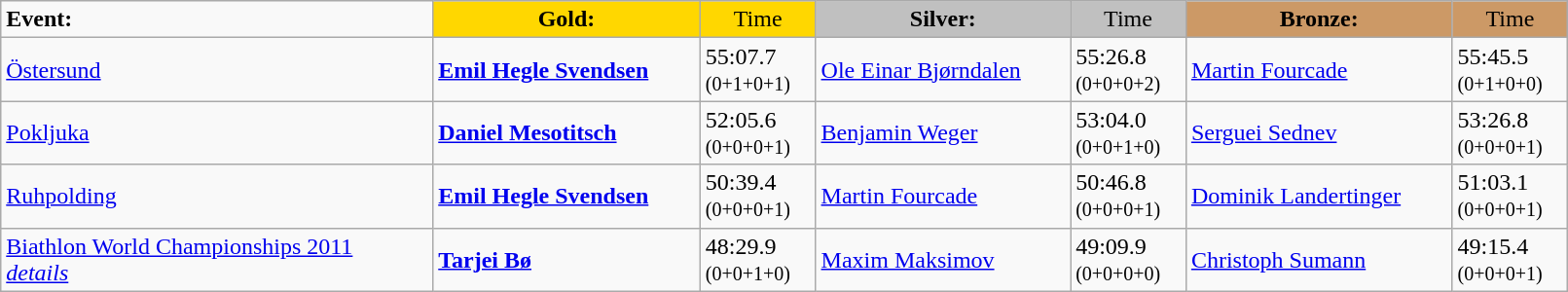<table class="wikitable" width=85%>
<tr>
<td><strong>Event:</strong></td>
<td style="text-align:center;background-color:gold;"><strong>Gold:</strong></td>
<td style="text-align:center;background-color:gold;">Time</td>
<td style="text-align:center;background-color:silver;"><strong>Silver:</strong></td>
<td style="text-align:center;background-color:silver;">Time</td>
<td style="text-align:center;background-color:#CC9966;"><strong>Bronze:</strong></td>
<td style="text-align:center;background-color:#CC9966;">Time</td>
</tr>
<tr>
<td><a href='#'>Östersund</a><br></td>
<td><strong><a href='#'>Emil Hegle Svendsen</a></strong><br><small></small></td>
<td>55:07.7<br><small>(0+1+0+1)</small></td>
<td><a href='#'>Ole Einar Bjørndalen</a><br><small></small></td>
<td>55:26.8<br><small>(0+0+0+2)</small></td>
<td><a href='#'>Martin Fourcade</a><br><small></small></td>
<td>55:45.5<br><small>(0+1+0+0)</small></td>
</tr>
<tr>
<td><a href='#'>Pokljuka</a><br><em></em></td>
<td><strong><a href='#'>Daniel Mesotitsch</a></strong><br><small></small></td>
<td>52:05.6<br><small>(0+0+0+1)</small></td>
<td><a href='#'>Benjamin Weger</a><br><small></small></td>
<td>53:04.0<br><small>(0+0+1+0)</small></td>
<td><a href='#'>Serguei Sednev</a><br><small></small></td>
<td>53:26.8<br><small>(0+0+0+1)</small></td>
</tr>
<tr>
<td><a href='#'>Ruhpolding</a><br><em></em></td>
<td><strong><a href='#'>Emil Hegle Svendsen</a></strong><br><small></small></td>
<td>50:39.4<br><small>(0+0+0+1)</small></td>
<td><a href='#'>Martin Fourcade</a><br><small></small></td>
<td>50:46.8<br><small>(0+0+0+1)</small></td>
<td><a href='#'>Dominik Landertinger</a><br><small></small></td>
<td>51:03.1<br><small>(0+0+0+1)</small></td>
</tr>
<tr>
<td><a href='#'>Biathlon World Championships 2011</a><br><em><a href='#'>details</a></em></td>
<td><strong><a href='#'>Tarjei Bø</a></strong><br><small></small></td>
<td>48:29.9<br><small>(0+0+1+0)</small></td>
<td><a href='#'>Maxim Maksimov</a><br><small></small></td>
<td>49:09.9<br><small>(0+0+0+0)</small></td>
<td><a href='#'>Christoph Sumann</a><br><small></small></td>
<td>49:15.4<br><small>(0+0+0+1)</small></td>
</tr>
</table>
